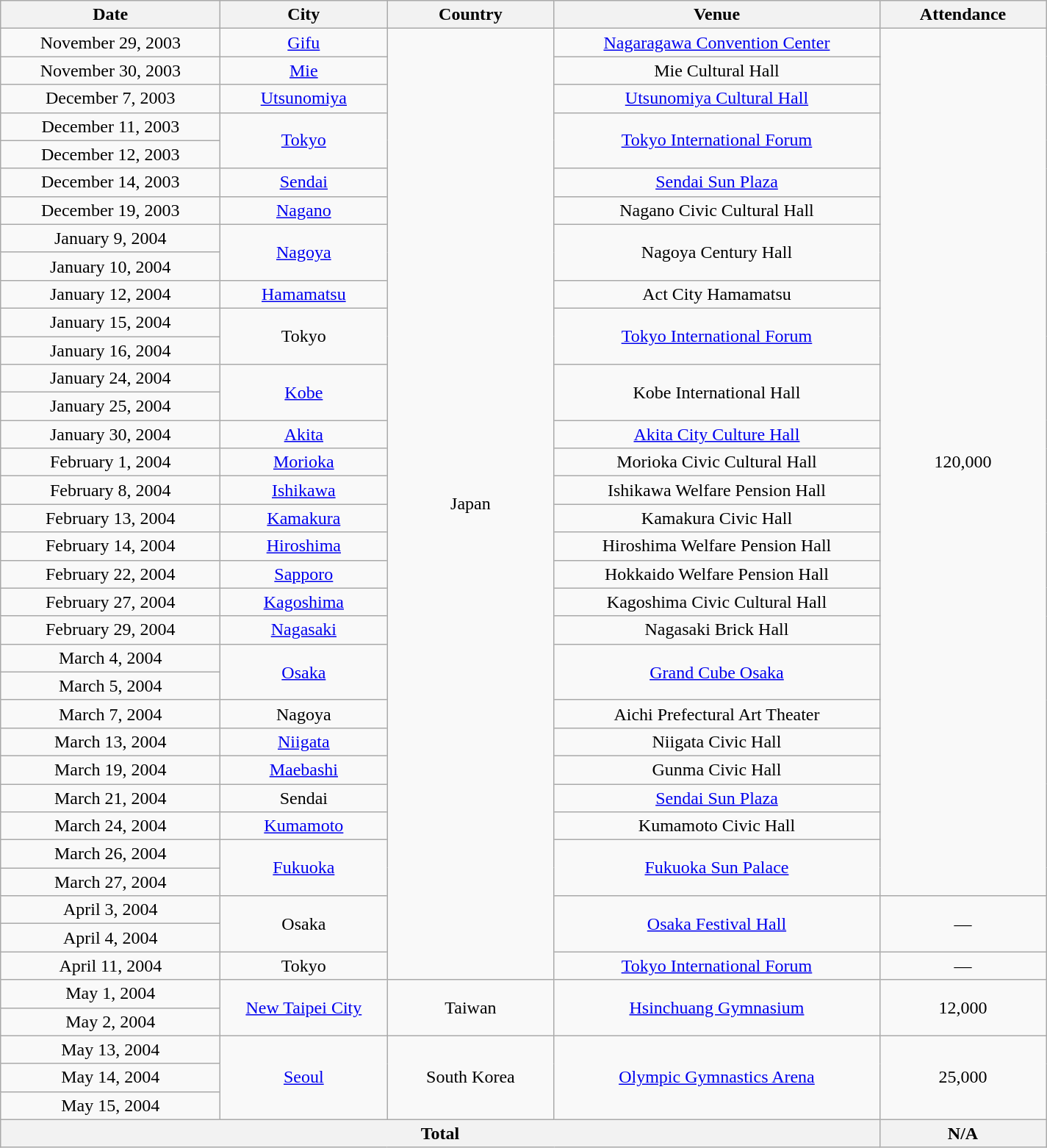<table class="wikitable" style="text-align:center;">
<tr>
<th scope="col" style="width:12em;">Date</th>
<th scope="col" style="width:9em;">City</th>
<th scope="col" style="width:9em;">Country</th>
<th scope="col" style="width:18em;">Venue</th>
<th scope="col" style="width:9em;">Attendance</th>
</tr>
<tr>
<td>November 29, 2003</td>
<td><a href='#'>Gifu</a></td>
<td rowspan="34">Japan</td>
<td><a href='#'>Nagaragawa Convention Center</a></td>
<td rowspan="31">120,000</td>
</tr>
<tr>
<td>November 30, 2003</td>
<td><a href='#'>Mie</a></td>
<td>Mie Cultural Hall</td>
</tr>
<tr>
<td>December 7, 2003</td>
<td><a href='#'>Utsunomiya</a></td>
<td><a href='#'>Utsunomiya Cultural Hall</a></td>
</tr>
<tr>
<td>December 11, 2003</td>
<td rowspan="2"><a href='#'>Tokyo</a></td>
<td rowspan="2"><a href='#'>Tokyo International Forum</a></td>
</tr>
<tr>
<td>December 12, 2003</td>
</tr>
<tr>
<td>December 14, 2003</td>
<td><a href='#'>Sendai</a></td>
<td><a href='#'>Sendai Sun Plaza</a></td>
</tr>
<tr>
<td>December 19, 2003</td>
<td><a href='#'>Nagano</a></td>
<td>Nagano Civic Cultural Hall</td>
</tr>
<tr>
<td>January 9, 2004</td>
<td rowspan="2"><a href='#'>Nagoya</a></td>
<td rowspan="2">Nagoya Century Hall</td>
</tr>
<tr>
<td>January 10, 2004</td>
</tr>
<tr>
<td>January 12, 2004</td>
<td><a href='#'>Hamamatsu</a></td>
<td>Act City Hamamatsu</td>
</tr>
<tr>
<td>January 15, 2004</td>
<td rowspan="2">Tokyo</td>
<td rowspan="2"><a href='#'>Tokyo International Forum</a></td>
</tr>
<tr>
<td>January 16, 2004</td>
</tr>
<tr>
<td>January 24, 2004</td>
<td rowspan="2"><a href='#'>Kobe</a></td>
<td rowspan="2">Kobe International Hall</td>
</tr>
<tr>
<td>January 25, 2004</td>
</tr>
<tr>
<td>January 30, 2004</td>
<td><a href='#'>Akita</a></td>
<td><a href='#'>Akita City Culture Hall</a></td>
</tr>
<tr>
<td>February 1, 2004</td>
<td><a href='#'>Morioka</a></td>
<td>Morioka Civic Cultural Hall</td>
</tr>
<tr>
<td>February 8, 2004</td>
<td><a href='#'>Ishikawa</a></td>
<td>Ishikawa Welfare Pension Hall</td>
</tr>
<tr>
<td>February 13, 2004</td>
<td><a href='#'>Kamakura</a></td>
<td>Kamakura Civic Hall</td>
</tr>
<tr>
<td>February 14, 2004</td>
<td><a href='#'>Hiroshima</a></td>
<td>Hiroshima Welfare Pension Hall</td>
</tr>
<tr>
<td>February 22, 2004</td>
<td><a href='#'>Sapporo</a></td>
<td>Hokkaido Welfare Pension Hall</td>
</tr>
<tr>
<td>February 27, 2004</td>
<td><a href='#'>Kagoshima</a></td>
<td>Kagoshima Civic Cultural Hall</td>
</tr>
<tr>
<td>February 29, 2004</td>
<td><a href='#'>Nagasaki</a></td>
<td>Nagasaki Brick Hall</td>
</tr>
<tr>
<td>March 4, 2004</td>
<td rowspan="2"><a href='#'>Osaka</a></td>
<td rowspan="2"><a href='#'>Grand Cube Osaka</a></td>
</tr>
<tr>
<td>March 5, 2004</td>
</tr>
<tr>
<td>March 7, 2004</td>
<td>Nagoya</td>
<td>Aichi Prefectural Art Theater</td>
</tr>
<tr>
<td>March 13, 2004</td>
<td><a href='#'>Niigata</a></td>
<td>Niigata Civic Hall</td>
</tr>
<tr>
<td>March 19, 2004</td>
<td><a href='#'>Maebashi</a></td>
<td>Gunma Civic Hall</td>
</tr>
<tr>
<td>March 21, 2004</td>
<td>Sendai</td>
<td><a href='#'>Sendai Sun Plaza</a></td>
</tr>
<tr>
<td>March 24, 2004</td>
<td><a href='#'>Kumamoto</a></td>
<td>Kumamoto Civic Hall</td>
</tr>
<tr>
<td>March 26, 2004</td>
<td rowspan="2"><a href='#'>Fukuoka</a></td>
<td rowspan="2"><a href='#'>Fukuoka Sun Palace</a></td>
</tr>
<tr>
<td>March 27, 2004</td>
</tr>
<tr>
<td>April 3, 2004</td>
<td rowspan="2">Osaka</td>
<td rowspan="2"><a href='#'>Osaka Festival Hall</a></td>
<td rowspan="2">—</td>
</tr>
<tr>
<td>April 4, 2004</td>
</tr>
<tr>
<td>April 11, 2004</td>
<td>Tokyo</td>
<td><a href='#'>Tokyo International Forum</a></td>
<td>—</td>
</tr>
<tr>
<td>May 1, 2004</td>
<td rowspan="2"><a href='#'>New Taipei City</a></td>
<td rowspan="2">Taiwan</td>
<td rowspan="2"><a href='#'>Hsinchuang Gymnasium</a></td>
<td rowspan="2">12,000</td>
</tr>
<tr>
<td>May 2, 2004</td>
</tr>
<tr>
<td>May 13, 2004</td>
<td rowspan="3"><a href='#'>Seoul</a></td>
<td rowspan="3">South Korea</td>
<td rowspan="3"><a href='#'>Olympic Gymnastics Arena</a></td>
<td rowspan="3">25,000</td>
</tr>
<tr>
<td>May 14, 2004</td>
</tr>
<tr>
<td>May 15, 2004</td>
</tr>
<tr>
<th colspan="4">Total</th>
<th>N/A</th>
</tr>
</table>
